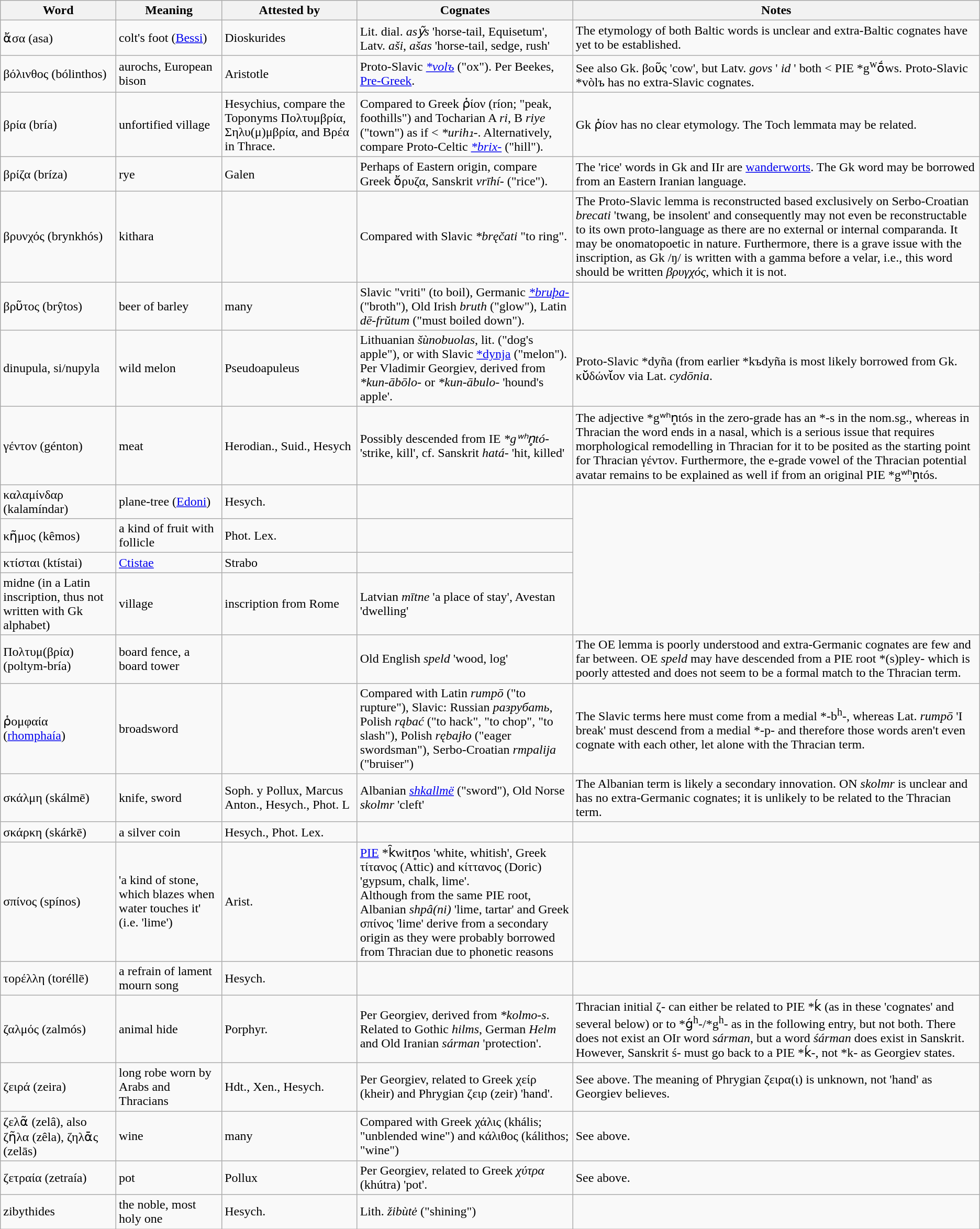<table class = wikitable>
<tr>
<th>Word</th>
<th>Meaning</th>
<th>Attested by</th>
<th>Cognates</th>
<th>Notes</th>
</tr>
<tr>
<td>ἄσα (asa)</td>
<td>colt's foot (<a href='#'>Bessi</a>)</td>
<td>Dioskurides</td>
<td>Lit. dial. <em>asỹs</em> 'horse-tail, Equisetum', Latv. <em>aši</em>, <em>ašas</em> 'horse-tail, sedge, rush'</td>
<td>The etymology of both Baltic words is unclear and extra-Baltic cognates have yet to be established.</td>
</tr>
<tr>
<td>βόλινθος (bólinthos)</td>
<td>aurochs, European bison</td>
<td>Aristotle</td>
<td>Proto-Slavic <em><a href='#'>*volъ</a></em> ("ox"). Per Beekes, <a href='#'>Pre-Greek</a>.</td>
<td>See also Gk. βοῦς 'cow', but Latv. <em>govs</em> ' <em>id</em> ' both < PIE *g<sup>w</sup>ṓws. Proto-Slavic *vòlъ has no extra-Slavic cognates.</td>
</tr>
<tr>
<td>βρία (bría)</td>
<td>unfortified village</td>
<td>Hesychius, compare the Toponyms Πολτυμβρία, Σηλυ(μ)μβρία, and Βρέα in Thrace.</td>
<td>Compared to Greek ῥίον (ríon; "peak, foothills") and Tocharian A <em>ri</em>, B <em>riye</em> ("town") as if < <em>*urih₁-</em>. Alternatively, compare Proto-Celtic <em><a href='#'>*brix-</a></em> ("hill").</td>
<td>Gk ῥίον has no clear etymology. The Toch lemmata may be related.</td>
</tr>
<tr>
<td>βρίζα (bríza)</td>
<td>rye</td>
<td>Galen</td>
<td>Perhaps of Eastern origin, compare Greek ὄρυζα, Sanskrit <em>vrīhí-</em> ("rice").</td>
<td>The 'rice' words in Gk and IIr are <a href='#'>wanderworts</a>. The Gk word may be borrowed from an Eastern Iranian language.</td>
</tr>
<tr>
<td>βρυνχός (brynkhós)</td>
<td>kithara</td>
<td></td>
<td>Compared with Slavic <em>*bręčati</em> "to ring".</td>
<td>The Proto-Slavic lemma is reconstructed based exclusively on Serbo-Croatian <em>brecati</em> 'twang, be insolent' and consequently may not even be reconstructable to its own proto-language as there are no external or internal comparanda. It may be onomatopoetic in nature. Furthermore, there is a grave issue with the inscription, as Gk /ŋ/ is written with a gamma before a velar, i.e., this word should be written <em>βρυγχός</em>, which it is not.</td>
</tr>
<tr>
<td>βρῦτος (brŷtos)</td>
<td>beer of barley</td>
<td>many</td>
<td>Slavic "vriti" (to boil), Germanic <em><a href='#'>*bruþa-</a></em> ("broth"), Old Irish <em>bruth</em> ("glow"), Latin <em>dē-frŭtum</em> ("must boiled down").</td>
</tr>
<tr>
<td>dinupula, si/nupyla</td>
<td>wild melon</td>
<td>Pseudoapuleus</td>
<td>Lithuanian <em>šùnobuolas</em>, lit. ("dog's apple"), or with Slavic <a href='#'>*dynja</a> ("melon"). Per Vladimir Georgiev, derived from <em>*kun-ābōlo-</em> or <em>*kun-ābulo-</em> 'hound's apple'.</td>
<td>Proto-Slavic *dyña (from earlier *kъdyña is most likely borrowed from Gk. κῠδώνῐον via Lat. <em>cydōnia</em>.</td>
</tr>
<tr>
<td>γέντον (génton)</td>
<td>meat</td>
<td>Herodian., Suid., Hesych</td>
<td>Possibly descended from IE <em>*gʷʰn̥tó-</em> 'strike, kill', cf. Sanskrit <em>hatá-</em> 'hit, killed'</td>
<td>The adjective *gʷʰn̥tós in the zero-grade has an *-s in the nom.sg., whereas in Thracian the word ends in a nasal, which is a serious issue that requires morphological remodelling in Thracian for it to be posited as the starting point for Thracian γέντον. Furthermore, the e-grade vowel of the Thracian potential avatar remains to be explained as well if from an original PIE *gʷʰn̥tós.</td>
</tr>
<tr>
<td>καλαμίνδαρ (kalamíndar)</td>
<td>plane-tree (<a href='#'>Edoni</a>)</td>
<td>Hesych.</td>
<td></td>
</tr>
<tr>
<td>κη̃μος (kêmos)</td>
<td>a kind of fruit with follicle</td>
<td>Phot. Lex.</td>
<td></td>
</tr>
<tr>
<td>κτίσται (ktístai)</td>
<td><a href='#'>Ctistae</a></td>
<td>Strabo</td>
<td></td>
</tr>
<tr>
<td>midne (in a Latin inscription, thus not written with Gk alphabet)</td>
<td>village</td>
<td>inscription from Rome</td>
<td>Latvian <em>mītne</em> 'a place of stay', Avestan  'dwelling'</td>
</tr>
<tr>
<td>Πολτυμ(βρία) (poltym-bría)</td>
<td>board fence, a board tower</td>
<td></td>
<td>Old English <em>speld</em> 'wood, log'</td>
<td>The OE lemma is poorly understood and extra-Germanic cognates are few and far between. OE <em>speld</em> may have descended from a PIE root *(s)pley- which is poorly attested and does not seem to be a formal match to the Thracian term.</td>
</tr>
<tr>
<td>ῥομφαία (<a href='#'>rhomphaía</a>)</td>
<td>broadsword</td>
<td></td>
<td>Compared with Latin <em>rumpō</em> ("to rupture"), Slavic: Russian <em>разрубать</em>, Polish <em>rąbać</em> ("to hack", "to chop", "to slash"), Polish <em>rębajło</em> ("eager swordsman"), Serbo-Croatian <em>rmpalija</em> ("bruiser")</td>
<td>The Slavic terms here must come from a medial *-b<sup>h</sup>-, whereas Lat. <em>rumpō</em> 'I break' must descend from a medial *-p- and therefore those words aren't even cognate with each other, let alone with the Thracian term.</td>
</tr>
<tr>
<td>σκάλμη (skálmē)</td>
<td>knife, sword</td>
<td>Soph. y Pollux, Marcus Anton., Hesych., Phot. L</td>
<td>Albanian <em><a href='#'>shkallmë</a></em> ("sword"), Old Norse <em>skolmr</em> 'cleft'</td>
<td>The Albanian term is likely a secondary innovation. ON <em>skolmr</em> is unclear and has no extra-Germanic cognates; it is unlikely to be related to the Thracian term.</td>
</tr>
<tr>
<td>σκάρκη (skárkē)</td>
<td>a silver coin</td>
<td>Hesych., Phot. Lex.</td>
<td></td>
</tr>
<tr>
<td>σπίνος (spínos)</td>
<td>'a kind of stone, which blazes when water touches it' (i.e. 'lime')</td>
<td>Arist.</td>
<td><a href='#'>PIE</a> *k̑witn̥os 'white, whitish', Greek τίτανος (Attic) and κίττανος (Doric) 'gypsum, chalk, lime'.<br>Although from the same PIE root, Albanian <em>shpâ(ni)</em> 'lime, tartar' and Greek σπίνος 'lime' derive from a secondary origin as they were probably borrowed from Thracian due to phonetic reasons</td>
<td></td>
</tr>
<tr>
<td>τορέλλη (toréllē)</td>
<td>a refrain of lament mourn song</td>
<td>Hesych.</td>
<td></td>
</tr>
<tr>
<td>ζαλμός (zalmós)</td>
<td>animal hide</td>
<td>Porphyr.</td>
<td>Per Georgiev, derived from <em>*kolmo-s</em>. Related to Gothic <em>hilms</em>, German <em>Helm</em> and Old Iranian <em>sárman</em> 'protection'.</td>
<td>Thracian initial ζ- can either be related to PIE *ḱ (as in these 'cognates' and several below) or to *ǵ<sup>h</sup>-/*g<sup>h</sup>- as in the following entry, but not both. There does not exist an OIr word <em>sárman</em>, but a word <em>śárman</em> does exist in Sanskrit. However, Sanskrit ś- must go back to a PIE *ḱ-, not *k- as Georgiev states.</td>
</tr>
<tr>
<td>ζειρά (zeira)</td>
<td>long robe worn by Arabs and Thracians</td>
<td>Hdt., Xen., Hesych.</td>
<td>Per Georgiev, related to Greek χείρ (kheir) and Phrygian ζειρ (zeir) 'hand'.</td>
<td>See above. The meaning of Phrygian ζειρα(ι) is unknown, not 'hand' as Georgiev believes.</td>
</tr>
<tr>
<td>ζελᾶ (zelâ), also ζῆλα (zêla), ζηλᾱς (zelās)</td>
<td>wine</td>
<td>many</td>
<td>Compared with Greek χάλις (khális; "unblended wine") and κάλιθος (kálithos; "wine")</td>
<td>See above.</td>
</tr>
<tr>
<td>ζετραία (zetraía)</td>
<td>pot</td>
<td>Pollux</td>
<td>Per Georgiev, related to Greek <em>χύτρα</em> (khútra) 'pot'.</td>
<td>See above.</td>
</tr>
<tr>
<td>zibythides</td>
<td>the noble, most holy one</td>
<td>Hesych.</td>
<td>Lith. <em>žibùtė</em> ("shining")</td>
</tr>
</table>
